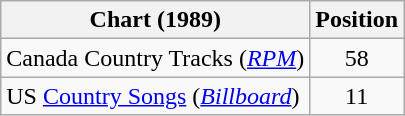<table class="wikitable sortable">
<tr>
<th scope="col">Chart (1989)</th>
<th scope="col">Position</th>
</tr>
<tr>
<td>Canada Country Tracks (<em><a href='#'>RPM</a></em>)</td>
<td align="center">58</td>
</tr>
<tr>
<td>US <a href='#'>Country Songs</a> (<em><a href='#'>Billboard</a></em>)</td>
<td align="center">11</td>
</tr>
</table>
